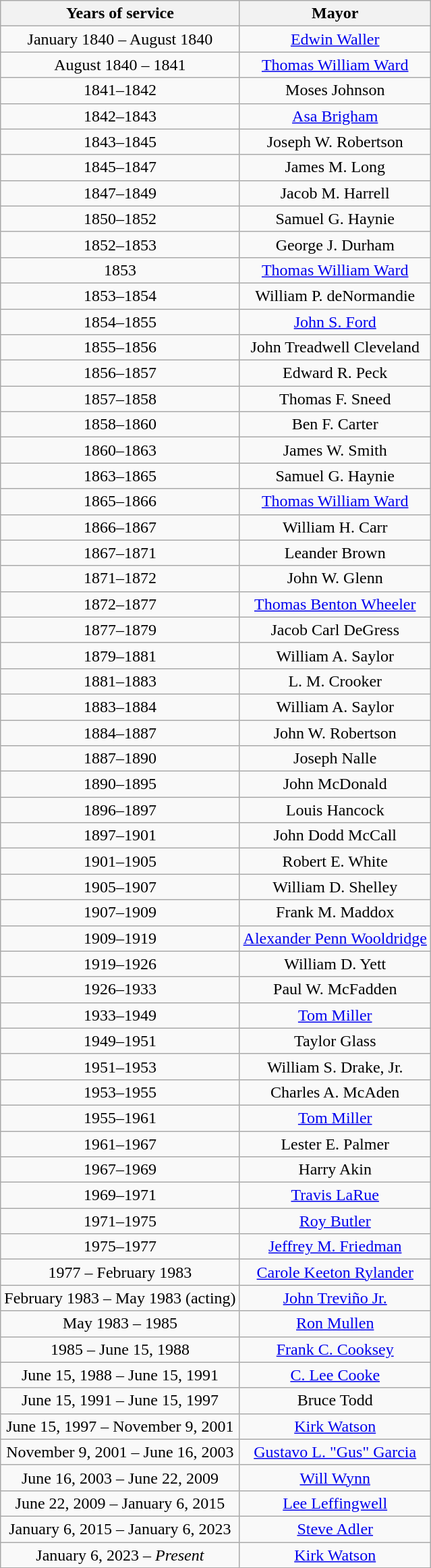<table class="wikitable" style="text-align:center" border="1">
<tr>
<th>Years of service</th>
<th>Mayor</th>
</tr>
<tr>
<td>January 1840 – August 1840</td>
<td><a href='#'>Edwin Waller</a></td>
</tr>
<tr>
<td>August 1840 – 1841</td>
<td><a href='#'>Thomas William Ward</a></td>
</tr>
<tr>
<td>1841–1842</td>
<td>Moses Johnson</td>
</tr>
<tr>
<td>1842–1843</td>
<td><a href='#'>Asa Brigham</a></td>
</tr>
<tr>
<td>1843–1845</td>
<td>Joseph W. Robertson</td>
</tr>
<tr>
<td>1845–1847</td>
<td>James M. Long</td>
</tr>
<tr>
<td>1847–1849</td>
<td>Jacob M. Harrell</td>
</tr>
<tr>
<td>1850–1852</td>
<td>Samuel G. Haynie</td>
</tr>
<tr>
<td>1852–1853</td>
<td>George J. Durham</td>
</tr>
<tr>
<td>1853</td>
<td><a href='#'>Thomas William Ward</a></td>
</tr>
<tr>
<td>1853–1854</td>
<td>William P. deNormandie</td>
</tr>
<tr>
<td>1854–1855</td>
<td><a href='#'>John S. Ford</a></td>
</tr>
<tr>
<td>1855–1856</td>
<td>John Treadwell Cleveland</td>
</tr>
<tr>
<td>1856–1857</td>
<td>Edward R. Peck</td>
</tr>
<tr>
<td>1857–1858</td>
<td>Thomas F. Sneed</td>
</tr>
<tr>
<td>1858–1860</td>
<td>Ben F. Carter</td>
</tr>
<tr>
<td>1860–1863</td>
<td>James W. Smith</td>
</tr>
<tr>
<td>1863–1865</td>
<td>Samuel G. Haynie</td>
</tr>
<tr>
<td>1865–1866</td>
<td><a href='#'>Thomas William Ward</a></td>
</tr>
<tr>
<td>1866–1867</td>
<td>William H. Carr</td>
</tr>
<tr>
<td>1867–1871</td>
<td>Leander Brown</td>
</tr>
<tr>
<td>1871–1872</td>
<td>John W. Glenn</td>
</tr>
<tr>
<td>1872–1877</td>
<td><a href='#'>Thomas Benton Wheeler</a></td>
</tr>
<tr>
<td>1877–1879</td>
<td>Jacob Carl DeGress</td>
</tr>
<tr>
<td>1879–1881</td>
<td>William A. Saylor</td>
</tr>
<tr>
<td>1881–1883</td>
<td>L. M. Crooker</td>
</tr>
<tr>
<td>1883–1884</td>
<td>William A. Saylor</td>
</tr>
<tr>
<td>1884–1887</td>
<td>John W. Robertson</td>
</tr>
<tr>
<td>1887–1890</td>
<td>Joseph Nalle</td>
</tr>
<tr>
<td>1890–1895</td>
<td>John McDonald</td>
</tr>
<tr>
<td>1896–1897</td>
<td>Louis Hancock</td>
</tr>
<tr>
<td>1897–1901</td>
<td>John Dodd McCall</td>
</tr>
<tr>
<td>1901–1905</td>
<td>Robert E. White</td>
</tr>
<tr>
<td>1905–1907</td>
<td>William D. Shelley</td>
</tr>
<tr>
<td>1907–1909</td>
<td>Frank M. Maddox</td>
</tr>
<tr>
<td>1909–1919</td>
<td><a href='#'>Alexander Penn Wooldridge</a></td>
</tr>
<tr>
<td>1919–1926</td>
<td>William D. Yett</td>
</tr>
<tr>
<td>1926–1933</td>
<td>Paul W. McFadden</td>
</tr>
<tr>
<td>1933–1949</td>
<td><a href='#'>Tom Miller</a></td>
</tr>
<tr>
<td>1949–1951</td>
<td>Taylor Glass</td>
</tr>
<tr>
<td>1951–1953</td>
<td>William S. Drake, Jr.</td>
</tr>
<tr>
<td>1953–1955</td>
<td>Charles A. McAden</td>
</tr>
<tr>
<td>1955–1961</td>
<td><a href='#'>Tom Miller</a></td>
</tr>
<tr>
<td>1961–1967</td>
<td>Lester E. Palmer</td>
</tr>
<tr>
<td>1967–1969</td>
<td>Harry Akin</td>
</tr>
<tr>
<td>1969–1971</td>
<td><a href='#'>Travis LaRue</a></td>
</tr>
<tr>
<td>1971–1975</td>
<td><a href='#'>Roy Butler</a></td>
</tr>
<tr>
<td>1975–1977</td>
<td><a href='#'>Jeffrey M. Friedman</a></td>
</tr>
<tr>
<td>1977 – February 1983</td>
<td><a href='#'>Carole Keeton Rylander</a></td>
</tr>
<tr>
<td>February 1983 – May 1983 (acting)</td>
<td><a href='#'>John Treviño Jr.</a></td>
</tr>
<tr>
<td>May 1983 – 1985</td>
<td><a href='#'>Ron Mullen</a></td>
</tr>
<tr>
<td>1985 – June 15, 1988</td>
<td><a href='#'>Frank C. Cooksey</a></td>
</tr>
<tr>
<td>June 15, 1988 – June 15, 1991</td>
<td><a href='#'>C. Lee Cooke</a></td>
</tr>
<tr>
<td>June 15, 1991 – June 15, 1997</td>
<td>Bruce Todd</td>
</tr>
<tr>
<td>June 15, 1997 – November 9, 2001</td>
<td><a href='#'>Kirk Watson</a></td>
</tr>
<tr>
<td>November 9, 2001 – June 16, 2003</td>
<td><a href='#'>Gustavo L. "Gus" Garcia</a></td>
</tr>
<tr>
<td>June 16, 2003 – June 22, 2009</td>
<td><a href='#'>Will Wynn</a></td>
</tr>
<tr>
<td>June 22, 2009 – January 6, 2015</td>
<td><a href='#'>Lee Leffingwell</a></td>
</tr>
<tr>
<td>January 6, 2015 – January 6, 2023</td>
<td><a href='#'>Steve Adler</a></td>
</tr>
<tr>
<td>January 6, 2023 – <em>Present</em></td>
<td><a href='#'>Kirk Watson</a></td>
</tr>
</table>
